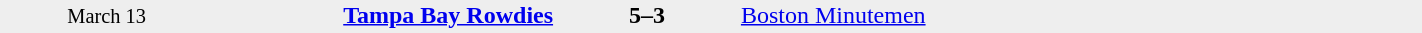<table style="width: 75%; background: #eeeeee;" cellspacing="0">
<tr>
<td style=font-size:85% align=center rowspan=3 width=15%>March 13</td>
<td width=24% align=right><strong><a href='#'>Tampa Bay Rowdies</a></strong></td>
<td align=center width=13%><strong>5–3</strong></td>
<td width=24%><a href='#'>Boston Minutemen</a></td>
<td style=font-size:85% rowspan=3 valign=top></td>
</tr>
<tr style=font-size:85%>
<td align=right valign=top></td>
<td valign=top></td>
<td align=left valign=top></td>
</tr>
</table>
